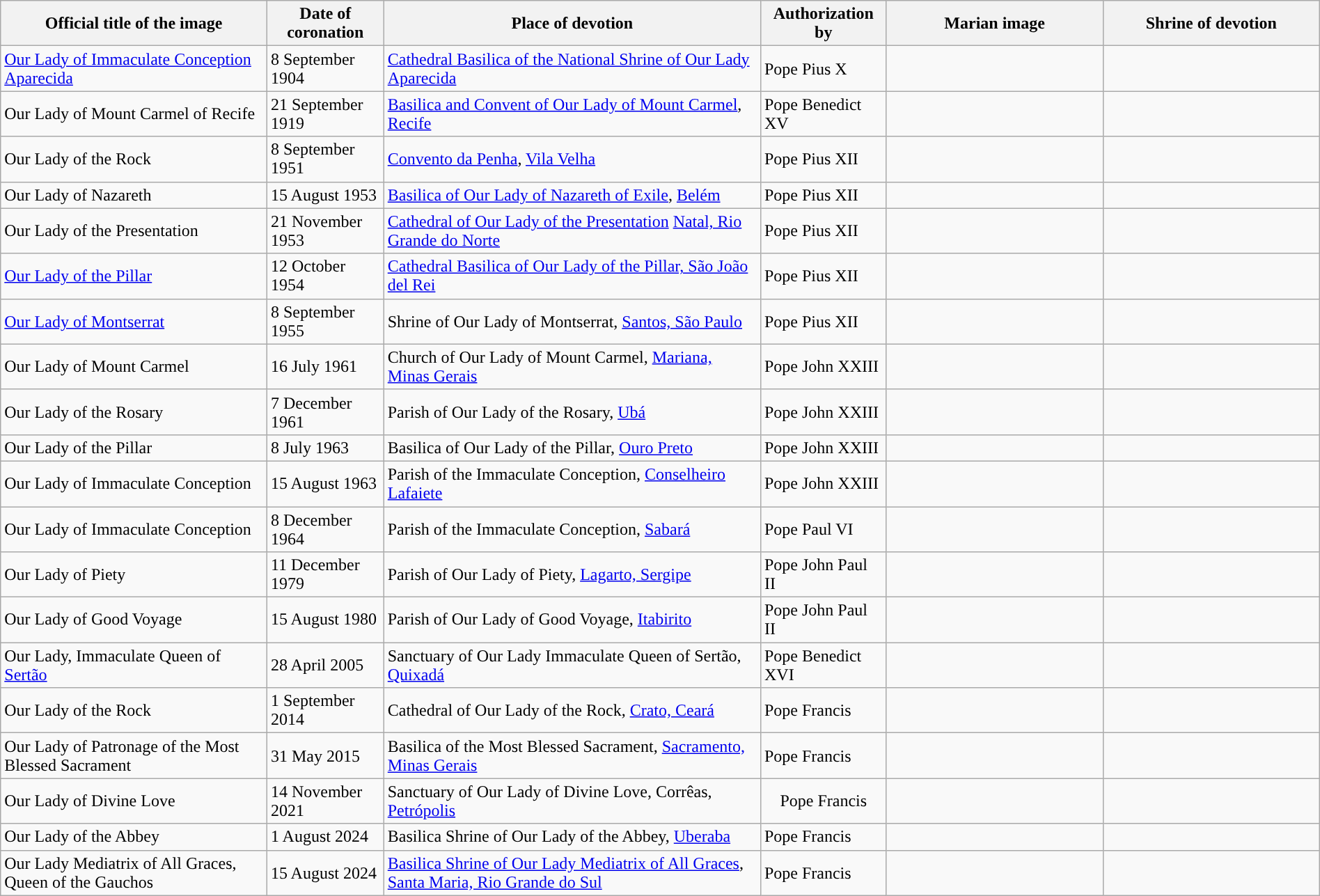<table class="wikitable sortable" width="100%">
<tr>
<th>Official title of the image</th>
<th data-sort-type="date">Date of coronation</th>
<th>Place of devotion</th>
<th>Authorization by</th>
<th width=200px class=unsortable>Marian image</th>
<th width=200px class=unsortable>Shrine of devotion</th>
</tr>
<tr>
<td><a href='#'>Our Lady of Immaculate Conception Aparecida</a></td>
<td>8 September 1904</td>
<td><a href='#'>Cathedral Basilica of the National Shrine of Our Lady Aparecida</a></td>
<td>Pope Pius X</td>
<td></td>
<td></td>
</tr>
<tr>
<td>Our Lady of Mount Carmel of Recife</td>
<td>21 September 1919</td>
<td><a href='#'>Basilica and Convent of Our Lady of Mount Carmel</a>, <a href='#'>Recife</a></td>
<td>Pope Benedict XV</td>
<td></td>
<td></td>
</tr>
<tr>
<td>Our Lady of the Rock</td>
<td>8 September 1951</td>
<td><a href='#'>Convento da Penha</a>, <a href='#'>Vila Velha</a></td>
<td>Pope Pius XII</td>
<td></td>
<td></td>
</tr>
<tr>
<td>Our Lady of Nazareth</td>
<td>15 August 1953</td>
<td><a href='#'>Basilica of Our Lady of Nazareth of Exile</a>, <a href='#'>Belém</a></td>
<td>Pope Pius XII</td>
<td></td>
<td></td>
</tr>
<tr>
<td>Our Lady of the Presentation</td>
<td>21 November 1953</td>
<td><a href='#'>Cathedral of Our Lady of the Presentation</a> <a href='#'>Natal, Rio Grande do Norte</a></td>
<td>Pope Pius XII</td>
<td></td>
<td></td>
</tr>
<tr>
<td><a href='#'>Our Lady of the Pillar</a></td>
<td>12 October 1954</td>
<td><a href='#'>Cathedral Basilica of Our Lady of the Pillar, São João del Rei</a></td>
<td>Pope Pius XII</td>
<td></td>
<td></td>
</tr>
<tr>
<td><a href='#'>Our Lady of Montserrat</a></td>
<td>8 September 1955</td>
<td>Shrine of Our Lady of Montserrat, <a href='#'>Santos, São Paulo</a></td>
<td>Pope Pius XII</td>
<td></td>
<td></td>
</tr>
<tr>
<td>Our Lady of Mount Carmel</td>
<td>16 July 1961</td>
<td>Church of Our Lady of Mount Carmel, <a href='#'>Mariana, Minas Gerais</a></td>
<td>Pope John XXIII</td>
<td></td>
<td></td>
</tr>
<tr>
<td>Our Lady of the Rosary</td>
<td>7 December 1961</td>
<td>Parish of Our Lady of the Rosary, <a href='#'>Ubá</a></td>
<td>Pope John XXIII</td>
<td></td>
<td></td>
</tr>
<tr>
<td>Our Lady of the Pillar</td>
<td>8 July 1963</td>
<td>Basilica of Our Lady of the Pillar, <a href='#'>Ouro Preto</a></td>
<td>Pope John XXIII</td>
<td></td>
<td></td>
</tr>
<tr>
<td>Our Lady of Immaculate Conception</td>
<td>15 August 1963</td>
<td>Parish of the Immaculate Conception, <a href='#'>Conselheiro Lafaiete</a></td>
<td>Pope John XXIII</td>
<td></td>
<td></td>
</tr>
<tr>
<td>Our Lady of Immaculate Conception</td>
<td>8 December 1964</td>
<td>Parish of the Immaculate Conception, <a href='#'>Sabará</a></td>
<td>Pope Paul VI</td>
<td></td>
<td></td>
</tr>
<tr>
<td>Our Lady of Piety</td>
<td>11 December 1979</td>
<td>Parish of Our Lady of Piety, <a href='#'>Lagarto, Sergipe</a></td>
<td>Pope John Paul II</td>
<td></td>
<td></td>
</tr>
<tr>
<td>Our Lady of Good Voyage</td>
<td>15 August 1980</td>
<td>Parish of Our Lady of Good Voyage, <a href='#'>Itabirito</a></td>
<td>Pope John Paul II</td>
<td></td>
<td></td>
</tr>
<tr>
<td>Our Lady, Immaculate Queen of <a href='#'>Sertão</a></td>
<td>28 April 2005</td>
<td>Sanctuary of Our Lady Immaculate Queen of Sertão, <a href='#'>Quixadá</a></td>
<td>Pope Benedict XVI</td>
<td></td>
<td></td>
</tr>
<tr>
<td>Our Lady of the Rock</td>
<td>1 September 2014</td>
<td>Cathedral of Our Lady of the Rock, <a href='#'>Crato, Ceará</a></td>
<td>Pope Francis</td>
<td></td>
<td></td>
</tr>
<tr>
<td>Our Lady of Patronage of the Most Blessed Sacrament</td>
<td>31 May 2015</td>
<td>Basilica of the Most Blessed Sacrament, <a href='#'>Sacramento, Minas Gerais</a></td>
<td>Pope Francis</td>
<td></td>
<td></td>
</tr>
<tr>
<td>Our Lady of Divine Love</td>
<td>14 November 2021</td>
<td>Sanctuary of Our Lady of Divine Love, Corrêas, <a href='#'>Petrópolis</a></td>
<td style="text-align:center;">Pope Francis</td>
<td></td>
<td></td>
</tr>
<tr>
<td>Our Lady of the Abbey</td>
<td>1 August 2024</td>
<td>Basilica Shrine of Our Lady of the Abbey, <a href='#'>Uberaba</a></td>
<td>Pope Francis</td>
<td></td>
<td></td>
</tr>
<tr>
<td>Our Lady Mediatrix of All Graces, Queen of the Gauchos</td>
<td>15 August 2024</td>
<td><a href='#'>Basilica Shrine of Our Lady Mediatrix of All Graces</a>, <a href='#'>Santa Maria, Rio Grande do Sul</a></td>
<td>Pope Francis</td>
<td></td>
<td></td>
</tr>
</table>
